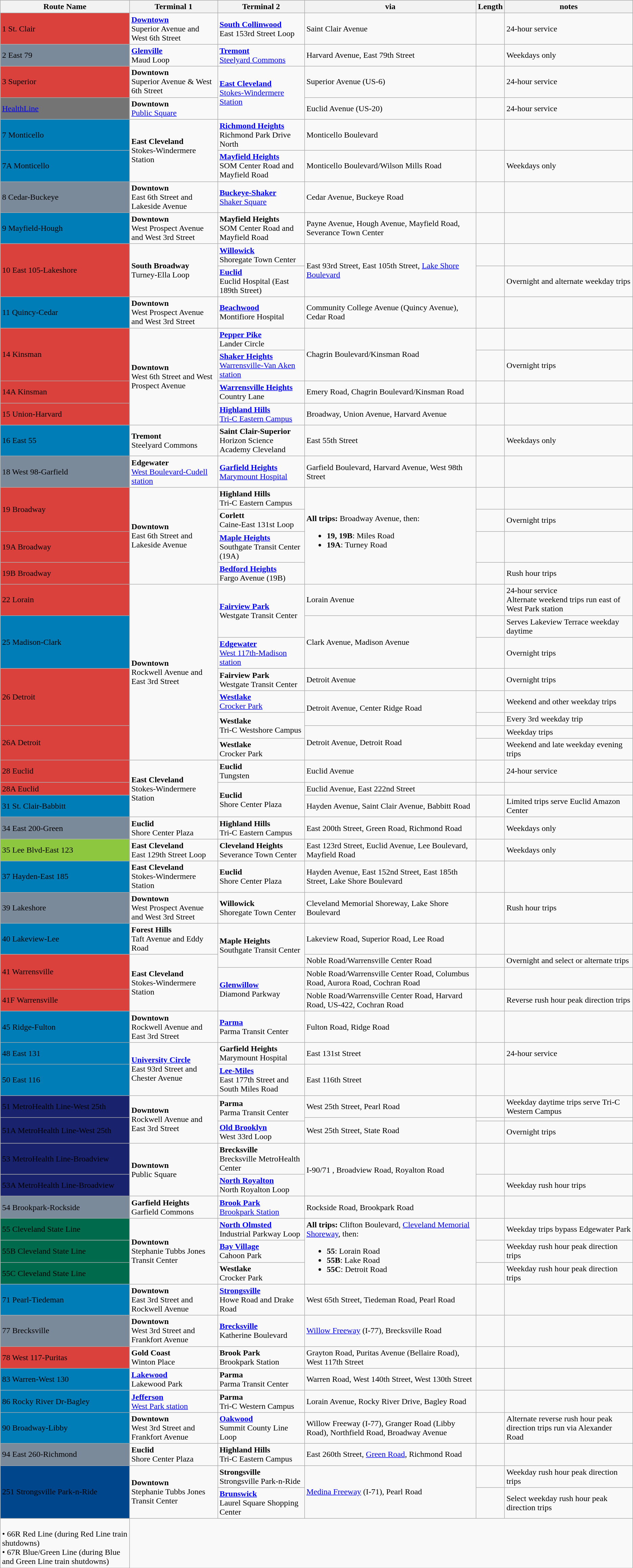<table class="wikitable sortable">
<tr>
<th>Route Name</th>
<th>Terminal 1</th>
<th>Terminal 2</th>
<th>via</th>
<th>Length</th>
<th>notes</th>
</tr>
<tr>
<td style="background:#DA413C; color:black;">1 St. Clair</td>
<td><strong><a href='#'>Downtown</a></strong><br>Superior Avenue and West 6th Street</td>
<td><strong><a href='#'>South Collinwood</a></strong><br>East 153rd Street Loop</td>
<td>Saint Clair Avenue</td>
<td></td>
<td>24-hour service</td>
</tr>
<tr>
<td style="background:#7A8A9A; color:black;">2 East 79</td>
<td><strong><a href='#'>Glenville</a></strong><br>Maud Loop</td>
<td><strong><a href='#'>Tremont</a></strong><br><a href='#'>Steelyard Commons</a></td>
<td>Harvard Avenue, East 79th Street</td>
<td></td>
<td>Weekdays only</td>
</tr>
<tr>
<td style="background:#DA413C; color:black;">3 Superior</td>
<td><strong>Downtown</strong><br>Superior Avenue & West 6th Street</td>
<td rowspan="2"><strong><a href='#'>East Cleveland</a></strong><br><a href='#'>Stokes-Windermere Station</a></td>
<td>Superior Avenue (US-6)</td>
<td></td>
<td>24-hour service</td>
</tr>
<tr>
<td style="background:#747474; color:black;"><a href='#'>HealthLine</a></td>
<td><strong>Downtown</strong><br><a href='#'>Public Square</a></td>
<td>Euclid Avenue (US-20)</td>
<td></td>
<td>24-hour service</td>
</tr>
<tr>
<td style="background:#007DB6; color:black;">7 Monticello</td>
<td rowspan="2"><strong>East Cleveland</strong><br>Stokes-Windermere Station</td>
<td><strong><a href='#'>Richmond Heights</a></strong><br>Richmond Park Drive North</td>
<td>Monticello Boulevard</td>
<td></td>
<td></td>
</tr>
<tr>
<td style="background:#007DB6; color:black;">7A Monticello</td>
<td><strong><a href='#'>Mayfield Heights</a></strong><br>SOM Center Road and Mayfield Road</td>
<td>Monticello Boulevard/Wilson Mills Road</td>
<td></td>
<td>Weekdays only</td>
</tr>
<tr>
<td style="background:#7A8A9A; color:black;">8 Cedar-Buckeye</td>
<td><strong>Downtown</strong><br>East 6th Street and Lakeside Avenue</td>
<td><strong><a href='#'>Buckeye-Shaker</a></strong><br><a href='#'>Shaker Square</a></td>
<td>Cedar Avenue, Buckeye Road</td>
<td></td>
<td></td>
</tr>
<tr>
<td style="background:#007DB6; color:black;">9 Mayfield-Hough</td>
<td><strong>Downtown</strong><br>West Prospect Avenue and West 3rd Street</td>
<td><strong>Mayfield Heights</strong><br>SOM Center Road and Mayfield Road</td>
<td>Payne Avenue, Hough Avenue, Mayfield Road, Severance Town Center</td>
<td></td>
<td></td>
</tr>
<tr>
<td style="background:#DA413C; color:black;" rowspan="2">10 East 105-Lakeshore</td>
<td rowspan="2"><strong>South Broadway</strong><br>Turney-Ella Loop</td>
<td><strong><a href='#'>Willowick</a></strong><br>Shoregate Town Center</td>
<td rowspan="2">East 93rd Street, East 105th Street, <a href='#'>Lake Shore Boulevard</a></td>
<td></td>
<td></td>
</tr>
<tr>
<td><strong><a href='#'>Euclid</a></strong><br>Euclid Hospital (East 189th Street)</td>
<td></td>
<td>Overnight and alternate weekday trips</td>
</tr>
<tr>
<td style="background:#007DB6; color:black;">11 Quincy-Cedar</td>
<td><strong>Downtown</strong><br>West Prospect Avenue and West 3rd Street</td>
<td><strong><a href='#'>Beachwood</a></strong><br>Montifiore Hospital</td>
<td>Community College Avenue (Quincy Avenue), Cedar Road</td>
<td></td>
<td></td>
</tr>
<tr>
<td style="background:#DA413C; color:black;" rowspan="2">14 Kinsman</td>
<td rowspan="4"><strong>Downtown</strong><br>West 6th Street and West Prospect Avenue</td>
<td><strong><a href='#'>Pepper Pike</a></strong><br>Lander Circle</td>
<td rowspan="2">Chagrin Boulevard/Kinsman Road</td>
<td></td>
<td></td>
</tr>
<tr>
<td><strong><a href='#'>Shaker Heights</a></strong><br><a href='#'>Warrensville-Van Aken station</a></td>
<td></td>
<td>Overnight trips</td>
</tr>
<tr>
<td style="background:#DA413C; color:black;">14A Kinsman</td>
<td><strong><a href='#'>Warrensville Heights</a></strong><br>Country Lane</td>
<td>Emery Road, Chagrin Boulevard/Kinsman Road</td>
<td></td>
<td></td>
</tr>
<tr>
<td style="background:#DA413C; color:black;">15 Union-Harvard</td>
<td><strong><a href='#'>Highland Hills</a></strong><br><a href='#'>Tri-C Eastern Campus</a></td>
<td>Broadway, Union Avenue, Harvard Avenue</td>
<td></td>
<td></td>
</tr>
<tr>
<td style="background:#007DB6; color:black;">16 East 55</td>
<td><strong>Tremont</strong><br>Steelyard Commons</td>
<td><strong>Saint Clair-Superior</strong><br>Horizon Science Academy Cleveland</td>
<td>East 55th Street</td>
<td></td>
<td>Weekdays only</td>
</tr>
<tr>
<td style="background:#7A8A9A; color:black;">18 West 98-Garfield</td>
<td><strong>Edgewater</strong><br><a href='#'>West Boulevard-Cudell station</a></td>
<td><strong><a href='#'>Garfield Heights</a></strong><br><a href='#'>Marymount Hospital</a></td>
<td>Garfield Boulevard, Harvard Avenue, West 98th Street</td>
<td></td>
<td></td>
</tr>
<tr>
<td style="background:#DA413C; color:black;" rowspan="2">19 Broadway</td>
<td rowspan="4"><strong>Downtown</strong><br>East 6th Street and Lakeside Avenue</td>
<td><strong>Highland Hills</strong><br>Tri-C Eastern Campus</td>
<td rowspan="4"><strong>All trips:</strong> Broadway Avenue, then:<br><ul><li><strong>19, 19B</strong>: Miles Road</li><li><strong>19A</strong>: Turney Road</li></ul></td>
<td></td>
<td></td>
</tr>
<tr>
<td><strong>Corlett</strong><br>Caine-East 131st Loop</td>
<td></td>
<td>Overnight trips</td>
</tr>
<tr>
<td style="background:#DA413C; color:black;">19A Broadway</td>
<td><strong><a href='#'>Maple Heights</a></strong><br>Southgate Transit Center (19A)</td>
<td></td>
<td></td>
</tr>
<tr>
<td style="background:#DA413C; color:black;">19B Broadway</td>
<td><strong><a href='#'>Bedford Heights</a></strong><br>Fargo Avenue (19B)</td>
<td></td>
<td>Rush hour trips</td>
</tr>
<tr>
<td style="background:#DA413C; color:black;">22 Lorain</td>
<td rowspan="8"><strong>Downtown</strong><br>Rockwell Avenue and East 3rd Street</td>
<td rowspan="2"><strong><a href='#'>Fairview Park</a></strong><br>Westgate Transit Center</td>
<td>Lorain Avenue</td>
<td></td>
<td>24-hour service<br>Alternate weekend trips run east of West Park station</td>
</tr>
<tr>
<td style="background:#007DB6; color:black;" rowspan="2">25 Madison-Clark</td>
<td rowspan="2">Clark Avenue, Madison Avenue</td>
<td></td>
<td>Serves Lakeview Terrace weekday daytime</td>
</tr>
<tr>
<td><strong><a href='#'>Edgewater</a></strong><br><a href='#'>West 117th-Madison station</a></td>
<td></td>
<td>Overnight trips</td>
</tr>
<tr>
<td style="background:#DA413C; color:black;" rowspan="3">26 Detroit</td>
<td><strong>Fairview Park</strong><br>Westgate Transit Center</td>
<td>Detroit Avenue</td>
<td></td>
<td>Overnight trips</td>
</tr>
<tr>
<td><strong><a href='#'>Westlake</a></strong><br><a href='#'>Crocker Park</a></td>
<td rowspan="2">Detroit Avenue, Center Ridge Road</td>
<td></td>
<td>Weekend and other weekday trips</td>
</tr>
<tr>
<td rowspan="2"><strong>Westlake</strong><br>Tri-C Westshore Campus</td>
<td></td>
<td>Every 3rd weekday trip</td>
</tr>
<tr>
<td style="background:#DA413C; color:black;" rowspan="2">26A Detroit</td>
<td rowspan="2">Detroit Avenue, Detroit Road</td>
<td></td>
<td>Weekday trips</td>
</tr>
<tr>
<td><strong>Westlake</strong><br>Crocker Park</td>
<td></td>
<td>Weekend and late weekday evening trips</td>
</tr>
<tr>
<td style="background:#DA413C; color:black;">28 Euclid</td>
<td rowspan="3"><strong>East Cleveland</strong><br>Stokes-Windermere Station</td>
<td><strong>Euclid</strong><br>Tungsten</td>
<td>Euclid Avenue</td>
<td></td>
<td>24-hour service</td>
</tr>
<tr>
<td style="background:#DA413C; color:black;">28A Euclid</td>
<td rowspan="2"><strong>Euclid</strong><br>Shore Center Plaza</td>
<td>Euclid Avenue, East 222nd Street</td>
<td></td>
<td></td>
</tr>
<tr>
<td style="background:#007DB6; color:black;">31 St. Clair-Babbitt</td>
<td>Hayden Avenue, Saint Clair Avenue, Babbitt Road</td>
<td></td>
<td>Limited trips serve Euclid Amazon Center</td>
</tr>
<tr>
<td style="background:#7A8A9A; color:black;">34 East 200-Green</td>
<td><strong>Euclid</strong><br>Shore Center Plaza</td>
<td><strong>Highland Hills</strong><br>Tri-C Eastern Campus</td>
<td>East 200th Street, Green Road, Richmond Road</td>
<td></td>
<td>Weekdays only</td>
</tr>
<tr>
<td style="background:#8DC63F; color:black;">35 Lee Blvd-East 123</td>
<td><strong>East Cleveland</strong><br>East 129th Street Loop</td>
<td><strong>Cleveland Heights</strong><br>Severance Town Center</td>
<td>East 123rd Street, Euclid Avenue, Lee Boulevard, Mayfield Road</td>
<td></td>
<td>Weekdays only</td>
</tr>
<tr>
<td style="background:#007DB6; color:black;">37 Hayden-East 185</td>
<td><strong>East Cleveland</strong><br>Stokes-Windermere Station</td>
<td><strong>Euclid</strong><br>Shore Center Plaza</td>
<td>Hayden Avenue, East 152nd Street, East 185th Street, Lake Shore Boulevard</td>
<td></td>
<td></td>
</tr>
<tr>
<td style="background:#7A8A9A; color:black;">39 Lakeshore</td>
<td><strong>Downtown</strong><br>West Prospect Avenue and West 3rd Street</td>
<td><strong>Willowick</strong><br>Shoregate Town Center</td>
<td>Cleveland Memorial Shoreway, Lake Shore Boulevard</td>
<td></td>
<td>Rush hour trips</td>
</tr>
<tr>
<td style="background:#007DB6; color:black;">40 Lakeview-Lee</td>
<td><strong>Forest Hills</strong><br>Taft Avenue and Eddy Road</td>
<td rowspan="2"><strong>Maple Heights</strong><br>Southgate Transit Center</td>
<td>Lakeview Road, Superior Road, Lee Road</td>
<td></td>
<td></td>
</tr>
<tr>
<td style="background:#DA413C; color:black;" rowspan="2">41 Warrensville</td>
<td rowspan="3"><strong>East Cleveland</strong><br>Stokes-Windermere Station</td>
<td>Noble Road/Warrensville Center Road</td>
<td></td>
<td>Overnight and select or alternate trips</td>
</tr>
<tr>
<td rowspan="2"><strong><a href='#'>Glenwillow</a></strong><br>Diamond Parkway</td>
<td>Noble Road/Warrensville Center Road, Columbus Road, Aurora Road, Cochran Road</td>
<td></td>
<td></td>
</tr>
<tr>
<td style="background:#DA413C; color:black;">41F Warrensville</td>
<td>Noble Road/Warrensville Center Road, Harvard Road, US-422, Cochran Road</td>
<td></td>
<td>Reverse rush hour peak direction trips</td>
</tr>
<tr>
<td style="background:#007DB6; color:black;">45 Ridge-Fulton</td>
<td><strong>Downtown</strong><br>Rockwell Avenue and East 3rd Street</td>
<td><strong><a href='#'>Parma</a></strong><br>Parma Transit Center</td>
<td>Fulton Road, Ridge Road</td>
<td></td>
<td></td>
</tr>
<tr>
<td style="background:#007DB6; color:black;">48 East 131</td>
<td rowspan="2"><strong><a href='#'>University Circle</a></strong><br>East 93rd Street and Chester Avenue</td>
<td><strong>Garfield Heights</strong><br>Marymount Hospital</td>
<td>East 131st Street</td>
<td></td>
<td>24-hour service</td>
</tr>
<tr>
<td style="background:#007DB6; color:black;">50 East 116</td>
<td><strong><a href='#'>Lee-Miles</a></strong><br>East 177th Street and South Miles Road</td>
<td>East 116th Street</td>
<td></td>
<td></td>
</tr>
<tr>
<td style="background:#19226D; color:black;">51 MetroHealth Line-West 25th</td>
<td rowspan="3"><strong>Downtown</strong><br>Rockwell Avenue and East 3rd Street</td>
<td rowspan="2"><strong>Parma</strong><br>Parma Transit Center</td>
<td>West 25th Street, Pearl Road</td>
<td></td>
<td>Weekday daytime trips serve Tri-C Western Campus</td>
</tr>
<tr>
<td style="background:#19226D; color:black;" rowspan="2">51A MetroHealth Line-West 25th</td>
<td rowspan="2">West 25th Street, State Road</td>
<td></td>
<td></td>
</tr>
<tr>
<td><strong><a href='#'>Old Brooklyn</a></strong><br>West 33rd Loop</td>
<td></td>
<td>Overnight trips</td>
</tr>
<tr>
<td style="background:#19226D; color:black;">53 MetroHealth Line-Broadview</td>
<td rowspan="2"><strong>Downtown</strong><br>Public Square</td>
<td><strong>Brecksville</strong><br>Brecksville MetroHealth Center</td>
<td rowspan="2">I-90/71 , Broadview Road, Royalton Road</td>
<td></td>
<td></td>
</tr>
<tr>
<td style="background:#19226D; color:black;">53A MetroHealth Line-Broadview</td>
<td><strong><a href='#'>North Royalton</a></strong><br> North Royalton Loop</td>
<td></td>
<td>Weekday rush hour trips</td>
</tr>
<tr>
<td style="background:#7A8A9A; color:black;">54 Brookpark-Rockside</td>
<td><strong>Garfield Heights</strong><br>Garfield Commons</td>
<td><strong><a href='#'>Brook Park</a></strong><br><a href='#'>Brookpark Station</a></td>
<td>Rockside Road, Brookpark Road</td>
<td></td>
<td></td>
</tr>
<tr>
<td style="background:#006A4D; color:black;">55 Cleveland State Line</td>
<td rowspan="3"><strong>Downtown</strong><br>Stephanie Tubbs Jones Transit Center</td>
<td><strong><a href='#'>North Olmsted</a></strong><br>Industrial Parkway Loop</td>
<td rowspan="3"><strong>All trips:</strong> Clifton Boulevard, <a href='#'>Cleveland Memorial Shoreway</a>, then:<br><ul><li><strong>55</strong>: Lorain Road</li><li><strong>55B</strong>: Lake Road</li><li><strong>55C</strong>: Detroit Road</li></ul></td>
<td></td>
<td>Weekday trips bypass Edgewater Park</td>
</tr>
<tr>
<td style="background:#006A4D; color:black;">55B Cleveland State Line</td>
<td><strong><a href='#'>Bay Village</a></strong><br>Cahoon Park</td>
<td></td>
<td>Weekday rush hour peak direction trips</td>
</tr>
<tr>
<td style="background:#006A4D; color:black;">55C Cleveland State Line</td>
<td><strong>Westlake</strong><br>Crocker Park</td>
<td></td>
<td>Weekday rush hour peak direction trips</td>
</tr>
<tr>
<td style="background:#007DB6; color:black;">71 Pearl-Tiedeman</td>
<td><strong>Downtown</strong><br>East 3rd Street and Rockwell Avenue</td>
<td><strong><a href='#'>Strongsville</a></strong><br>Howe Road and Drake Road</td>
<td>West 65th Street, Tiedeman Road, Pearl Road</td>
<td></td>
<td></td>
</tr>
<tr>
<td style="background:#7A8A9A; color:black;">77 Brecksville</td>
<td><strong>Downtown</strong><br>West 3rd Street and Frankfort Avenue</td>
<td><strong><a href='#'>Brecksville</a></strong><br>Katherine Boulevard</td>
<td><a href='#'>Willow Freeway</a> (I-77), Brecksville Road</td>
<td></td>
<td></td>
</tr>
<tr>
<td style="background:#DA413C; color:black;">78 West 117-Puritas</td>
<td><strong>Gold Coast</strong><br>Winton Place</td>
<td><strong>Brook Park</strong><br>Brookpark Station</td>
<td>Grayton Road, Puritas Avenue (Bellaire Road), West 117th Street</td>
<td></td>
<td></td>
</tr>
<tr>
<td style="background:#007DB6; color:black;">83 Warren-West 130</td>
<td><strong><a href='#'>Lakewood</a></strong><br>Lakewood Park</td>
<td><strong>Parma</strong><br>Parma Transit Center</td>
<td>Warren Road, West 140th Street, West 130th Street</td>
<td></td>
<td></td>
</tr>
<tr>
<td style="background:#007DB6; color:black;">86 Rocky River Dr-Bagley</td>
<td><strong><a href='#'>Jefferson</a></strong><br><a href='#'>West Park station</a></td>
<td><strong>Parma</strong><br>Tri-C Western Campus</td>
<td>Lorain Avenue, Rocky River Drive, Bagley Road</td>
<td></td>
<td></td>
</tr>
<tr>
<td style="background:#007DB6; color:black;">90 Broadway-Libby</td>
<td><strong>Downtown</strong><br>West 3rd Street and Frankfort Avenue</td>
<td><strong><a href='#'>Oakwood</a></strong><br> Summit County Line Loop</td>
<td>Willow Freeway (I-77), Granger Road (Libby Road), Northfield Road, Broadway Avenue</td>
<td></td>
<td>Alternate reverse rush hour peak direction trips run via Alexander Road</td>
</tr>
<tr>
<td style="background:#7A8A9A; color:black;">94 East 260-Richmond</td>
<td><strong>Euclid</strong><br>Shore Center Plaza</td>
<td><strong>Highland Hills</strong><br>Tri-C Eastern Campus</td>
<td>East 260th Street, <a href='#'>Green Road</a>, Richmond Road</td>
<td></td>
<td></td>
</tr>
<tr>
<td style="background:#00468C; color:black;" rowspan="2">251 Strongsville Park-n-Ride</td>
<td rowspan="2"><strong>Downtown</strong><br>Stephanie Tubbs Jones Transit Center</td>
<td><strong>Strongsville</strong><br>Strongsville Park-n-Ride</td>
<td rowspan="2"><a href='#'>Medina Freeway</a> (I-71), Pearl Road</td>
<td></td>
<td>Weekday rush hour peak direction trips</td>
</tr>
<tr>
<td><strong><a href='#'>Brunswick</a></strong><br>Laurel Square Shopping Center</td>
<td></td>
<td>Select weekday rush hour peak direction trips</td>
</tr>
<tr>
<td><br>• 66R Red Line (during Red Line train shutdowns)<br>• 67R Blue/Green Line (during Blue and Green Line train shutdowns)</td>
</tr>
<tr>
</tr>
</table>
